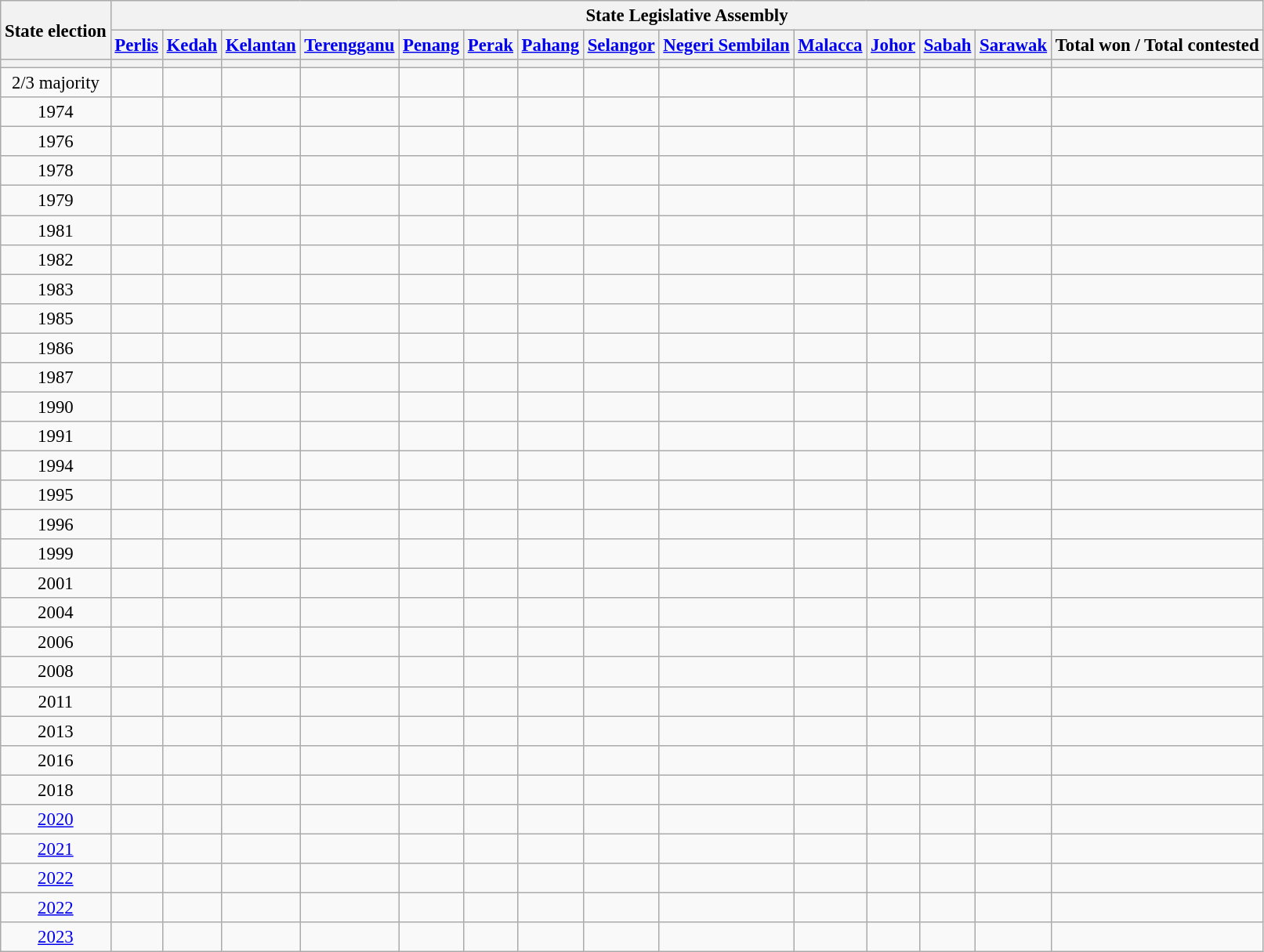<table class="wikitable sortable" style="text-align:center; font-size:95%">
<tr>
<th rowspan=2>State election</th>
<th colspan=14>State Legislative Assembly</th>
</tr>
<tr>
<th><a href='#'>Perlis</a></th>
<th><a href='#'>Kedah</a></th>
<th><a href='#'>Kelantan</a></th>
<th><a href='#'>Terengganu</a></th>
<th><a href='#'>Penang</a></th>
<th><a href='#'>Perak</a></th>
<th><a href='#'>Pahang</a></th>
<th><a href='#'>Selangor</a></th>
<th><a href='#'>Negeri Sembilan</a></th>
<th><a href='#'>Malacca</a></th>
<th><a href='#'>Johor</a></th>
<th><a href='#'>Sabah</a></th>
<th><a href='#'>Sarawak</a></th>
<th>Total won / Total contested</th>
</tr>
<tr>
<th></th>
<th></th>
<th></th>
<th></th>
<th></th>
<th></th>
<th></th>
<th></th>
<th></th>
<th></th>
<th></th>
<th></th>
<th></th>
<th></th>
<th></th>
</tr>
<tr>
<td>2/3 majority</td>
<td></td>
<td></td>
<td></td>
<td></td>
<td></td>
<td></td>
<td></td>
<td></td>
<td></td>
<td></td>
<td></td>
<td></td>
<td></td>
<td></td>
</tr>
<tr>
<td>1974</td>
<td></td>
<td></td>
<td></td>
<td></td>
<td></td>
<td></td>
<td></td>
<td></td>
<td></td>
<td></td>
<td></td>
<td></td>
<td></td>
<td></td>
</tr>
<tr>
<td>1976</td>
<td></td>
<td></td>
<td></td>
<td></td>
<td></td>
<td></td>
<td></td>
<td></td>
<td></td>
<td></td>
<td></td>
<td></td>
<td></td>
<td></td>
</tr>
<tr>
<td>1978</td>
<td></td>
<td></td>
<td></td>
<td></td>
<td></td>
<td></td>
<td></td>
<td></td>
<td></td>
<td></td>
<td></td>
<td></td>
<td></td>
<td></td>
</tr>
<tr>
<td>1979</td>
<td></td>
<td></td>
<td></td>
<td></td>
<td></td>
<td></td>
<td></td>
<td></td>
<td></td>
<td></td>
<td></td>
<td></td>
<td></td>
<td></td>
</tr>
<tr>
<td>1981</td>
<td></td>
<td></td>
<td></td>
<td></td>
<td></td>
<td></td>
<td></td>
<td></td>
<td></td>
<td></td>
<td></td>
<td></td>
<td></td>
<td></td>
</tr>
<tr>
<td>1982</td>
<td></td>
<td></td>
<td></td>
<td></td>
<td></td>
<td></td>
<td></td>
<td></td>
<td></td>
<td></td>
<td></td>
<td></td>
<td></td>
<td></td>
</tr>
<tr>
<td>1983</td>
<td></td>
<td></td>
<td></td>
<td></td>
<td></td>
<td></td>
<td></td>
<td></td>
<td></td>
<td></td>
<td></td>
<td></td>
<td></td>
<td></td>
</tr>
<tr>
<td>1985</td>
<td></td>
<td></td>
<td></td>
<td></td>
<td></td>
<td></td>
<td></td>
<td></td>
<td></td>
<td></td>
<td></td>
<td></td>
<td></td>
<td></td>
</tr>
<tr>
<td>1986</td>
<td></td>
<td></td>
<td></td>
<td></td>
<td></td>
<td></td>
<td></td>
<td></td>
<td></td>
<td></td>
<td></td>
<td></td>
<td></td>
<td></td>
</tr>
<tr>
<td>1987</td>
<td></td>
<td></td>
<td></td>
<td></td>
<td></td>
<td></td>
<td></td>
<td></td>
<td></td>
<td></td>
<td></td>
<td></td>
<td></td>
<td></td>
</tr>
<tr>
<td>1990</td>
<td></td>
<td></td>
<td></td>
<td></td>
<td></td>
<td></td>
<td></td>
<td></td>
<td></td>
<td></td>
<td></td>
<td></td>
<td></td>
<td></td>
</tr>
<tr>
<td>1991</td>
<td></td>
<td></td>
<td></td>
<td></td>
<td></td>
<td></td>
<td></td>
<td></td>
<td></td>
<td></td>
<td></td>
<td></td>
<td></td>
<td></td>
</tr>
<tr>
<td>1994</td>
<td></td>
<td></td>
<td></td>
<td></td>
<td></td>
<td></td>
<td></td>
<td></td>
<td></td>
<td></td>
<td></td>
<td></td>
<td></td>
<td></td>
</tr>
<tr>
<td>1995</td>
<td></td>
<td></td>
<td></td>
<td></td>
<td></td>
<td></td>
<td></td>
<td></td>
<td></td>
<td></td>
<td></td>
<td></td>
<td></td>
<td></td>
</tr>
<tr>
<td>1996</td>
<td></td>
<td></td>
<td></td>
<td></td>
<td></td>
<td></td>
<td></td>
<td></td>
<td></td>
<td></td>
<td></td>
<td></td>
<td></td>
<td></td>
</tr>
<tr>
<td>1999</td>
<td></td>
<td></td>
<td></td>
<td></td>
<td></td>
<td></td>
<td></td>
<td></td>
<td></td>
<td></td>
<td></td>
<td></td>
<td></td>
<td></td>
</tr>
<tr>
<td>2001</td>
<td></td>
<td></td>
<td></td>
<td></td>
<td></td>
<td></td>
<td></td>
<td></td>
<td></td>
<td></td>
<td></td>
<td></td>
<td></td>
<td></td>
</tr>
<tr>
<td>2004</td>
<td></td>
<td></td>
<td></td>
<td></td>
<td></td>
<td></td>
<td></td>
<td></td>
<td></td>
<td></td>
<td></td>
<td></td>
<td></td>
<td></td>
</tr>
<tr>
<td>2006</td>
<td></td>
<td></td>
<td></td>
<td></td>
<td></td>
<td></td>
<td></td>
<td></td>
<td></td>
<td></td>
<td></td>
<td></td>
<td></td>
<td></td>
</tr>
<tr>
<td>2008</td>
<td></td>
<td></td>
<td></td>
<td></td>
<td></td>
<td></td>
<td></td>
<td></td>
<td></td>
<td></td>
<td></td>
<td></td>
<td></td>
<td></td>
</tr>
<tr>
<td>2011</td>
<td></td>
<td></td>
<td></td>
<td></td>
<td></td>
<td></td>
<td></td>
<td></td>
<td></td>
<td></td>
<td></td>
<td></td>
<td></td>
<td></td>
</tr>
<tr>
<td>2013</td>
<td></td>
<td></td>
<td></td>
<td></td>
<td></td>
<td></td>
<td></td>
<td></td>
<td></td>
<td></td>
<td></td>
<td></td>
<td></td>
<td></td>
</tr>
<tr>
<td>2016</td>
<td></td>
<td></td>
<td></td>
<td></td>
<td></td>
<td></td>
<td></td>
<td></td>
<td></td>
<td></td>
<td></td>
<td></td>
<td></td>
<td></td>
</tr>
<tr>
<td>2018</td>
<td></td>
<td></td>
<td></td>
<td></td>
<td></td>
<td></td>
<td></td>
<td></td>
<td></td>
<td></td>
<td></td>
<td></td>
<td></td>
<td></td>
</tr>
<tr>
<td><a href='#'>2020</a></td>
<td></td>
<td></td>
<td></td>
<td></td>
<td></td>
<td></td>
<td></td>
<td></td>
<td></td>
<td></td>
<td></td>
<td></td>
<td></td>
<td></td>
</tr>
<tr>
<td><a href='#'>2021</a></td>
<td></td>
<td></td>
<td></td>
<td></td>
<td></td>
<td></td>
<td></td>
<td></td>
<td></td>
<td></td>
<td></td>
<td></td>
<td></td>
<td></td>
</tr>
<tr>
<td><a href='#'>2022</a></td>
<td></td>
<td></td>
<td></td>
<td></td>
<td></td>
<td></td>
<td></td>
<td></td>
<td></td>
<td></td>
<td></td>
<td></td>
<td></td>
<td></td>
</tr>
<tr>
<td><a href='#'>2022</a></td>
<td></td>
<td></td>
<td></td>
<td></td>
<td></td>
<td></td>
<td></td>
<td></td>
<td></td>
<td></td>
<td></td>
<td></td>
<td></td>
<td></td>
</tr>
<tr>
<td><a href='#'>2023</a></td>
<td></td>
<td></td>
<td></td>
<td></td>
<td></td>
<td></td>
<td></td>
<td></td>
<td></td>
<td></td>
<td></td>
<td></td>
<td></td>
<td></td>
</tr>
</table>
